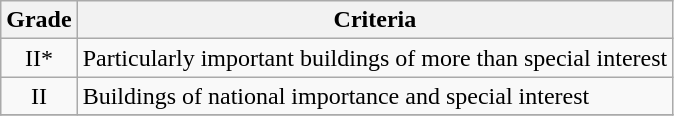<table class="wikitable" border="1">
<tr>
<th>Grade</th>
<th>Criteria</th>
</tr>
<tr>
<td align="center" >II*</td>
<td>Particularly important buildings of more than special interest</td>
</tr>
<tr>
<td align="center" >II</td>
<td>Buildings of national importance and special interest</td>
</tr>
<tr>
</tr>
</table>
